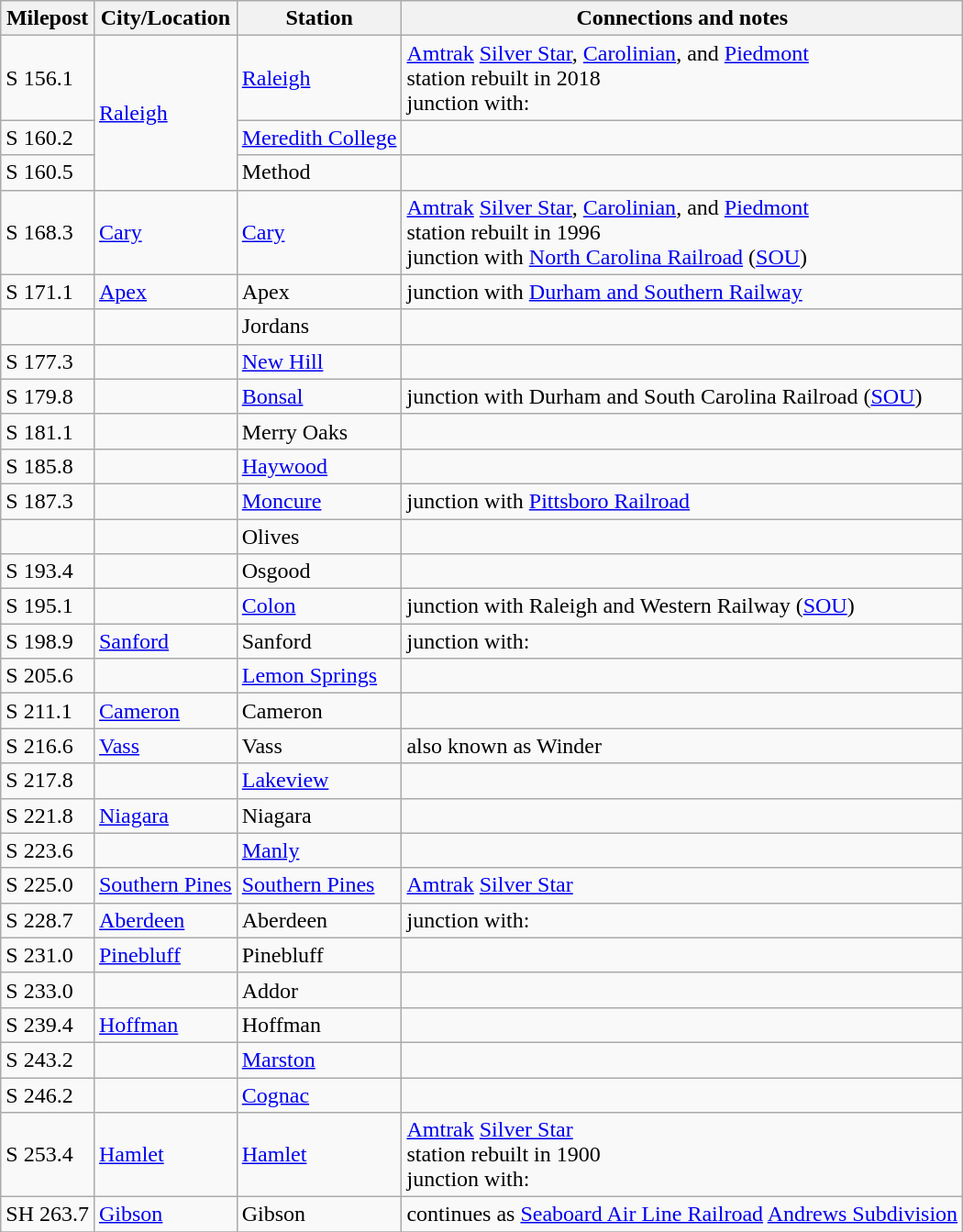<table class="wikitable">
<tr>
<th>Milepost</th>
<th>City/Location</th>
<th>Station</th>
<th>Connections and notes</th>
</tr>
<tr>
<td>S 156.1</td>
<td ! rowspan="3"><a href='#'>Raleigh</a></td>
<td><a href='#'>Raleigh</a></td>
<td><a href='#'>Amtrak</a> <a href='#'>Silver Star</a>, <a href='#'>Carolinian</a>, and <a href='#'>Piedmont</a><br>station rebuilt in 2018<br>junction with:</td>
</tr>
<tr>
<td>S 160.2</td>
<td><a href='#'>Meredith College</a></td>
<td></td>
</tr>
<tr>
<td>S 160.5</td>
<td>Method</td>
<td></td>
</tr>
<tr>
<td>S 168.3</td>
<td><a href='#'>Cary</a></td>
<td><a href='#'>Cary</a></td>
<td><a href='#'>Amtrak</a> <a href='#'>Silver Star</a>, <a href='#'>Carolinian</a>, and <a href='#'>Piedmont</a><br>station rebuilt in 1996<br>junction with <a href='#'>North Carolina Railroad</a> (<a href='#'>SOU</a>)</td>
</tr>
<tr>
<td>S 171.1</td>
<td><a href='#'>Apex</a></td>
<td>Apex</td>
<td>junction with <a href='#'>Durham and Southern Railway</a></td>
</tr>
<tr>
<td></td>
<td></td>
<td>Jordans</td>
<td></td>
</tr>
<tr>
<td>S 177.3</td>
<td></td>
<td><a href='#'>New Hill</a></td>
<td></td>
</tr>
<tr>
<td>S 179.8</td>
<td></td>
<td><a href='#'>Bonsal</a></td>
<td>junction with Durham and South Carolina Railroad (<a href='#'>SOU</a>)</td>
</tr>
<tr>
<td>S 181.1</td>
<td></td>
<td>Merry Oaks</td>
<td></td>
</tr>
<tr>
<td>S 185.8</td>
<td></td>
<td><a href='#'>Haywood</a></td>
<td></td>
</tr>
<tr>
<td>S 187.3</td>
<td></td>
<td><a href='#'>Moncure</a></td>
<td>junction with <a href='#'>Pittsboro Railroad</a></td>
</tr>
<tr>
<td></td>
<td></td>
<td>Olives</td>
<td></td>
</tr>
<tr>
<td>S 193.4</td>
<td></td>
<td>Osgood</td>
<td></td>
</tr>
<tr>
<td>S 195.1</td>
<td></td>
<td><a href='#'>Colon</a></td>
<td>junction with Raleigh and Western Railway (<a href='#'>SOU</a>)</td>
</tr>
<tr>
<td>S 198.9</td>
<td><a href='#'>Sanford</a></td>
<td>Sanford</td>
<td>junction with:</td>
</tr>
<tr>
<td>S 205.6</td>
<td></td>
<td><a href='#'>Lemon Springs</a></td>
<td></td>
</tr>
<tr>
<td>S 211.1</td>
<td><a href='#'>Cameron</a></td>
<td>Cameron</td>
<td></td>
</tr>
<tr>
<td>S 216.6</td>
<td><a href='#'>Vass</a></td>
<td>Vass</td>
<td>also known as Winder</td>
</tr>
<tr>
<td>S 217.8</td>
<td></td>
<td><a href='#'>Lakeview</a></td>
<td></td>
</tr>
<tr>
<td>S 221.8</td>
<td><a href='#'>Niagara</a></td>
<td>Niagara</td>
<td></td>
</tr>
<tr>
<td>S 223.6</td>
<td></td>
<td><a href='#'>Manly</a></td>
<td></td>
</tr>
<tr>
<td>S 225.0</td>
<td><a href='#'>Southern Pines</a></td>
<td><a href='#'>Southern Pines</a></td>
<td><a href='#'>Amtrak</a> <a href='#'>Silver Star</a></td>
</tr>
<tr>
<td>S 228.7</td>
<td><a href='#'>Aberdeen</a></td>
<td>Aberdeen</td>
<td>junction with:</td>
</tr>
<tr>
<td>S 231.0</td>
<td><a href='#'>Pinebluff</a></td>
<td>Pinebluff</td>
<td></td>
</tr>
<tr>
<td>S 233.0</td>
<td></td>
<td>Addor</td>
<td></td>
</tr>
<tr>
<td>S 239.4</td>
<td><a href='#'>Hoffman</a></td>
<td>Hoffman</td>
<td></td>
</tr>
<tr>
<td>S 243.2</td>
<td></td>
<td><a href='#'>Marston</a></td>
<td></td>
</tr>
<tr>
<td>S 246.2</td>
<td></td>
<td><a href='#'>Cognac</a></td>
<td></td>
</tr>
<tr>
<td>S 253.4</td>
<td><a href='#'>Hamlet</a></td>
<td><a href='#'>Hamlet</a></td>
<td><a href='#'>Amtrak</a> <a href='#'>Silver Star</a><br>station rebuilt in 1900<br>junction with:</td>
</tr>
<tr>
<td>SH 263.7</td>
<td><a href='#'>Gibson</a></td>
<td>Gibson</td>
<td>continues as <a href='#'>Seaboard Air Line Railroad</a> <a href='#'>Andrews Subdivision</a></td>
</tr>
<tr>
</tr>
</table>
